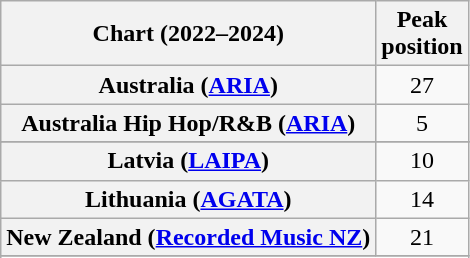<table class="wikitable sortable plainrowheaders" style="text-align:center">
<tr>
<th scope="col">Chart (2022–2024)</th>
<th scope="col">Peak<br>position</th>
</tr>
<tr>
<th scope="row">Australia (<a href='#'>ARIA</a>)</th>
<td>27</td>
</tr>
<tr>
<th scope="row">Australia Hip Hop/R&B (<a href='#'>ARIA</a>)</th>
<td>5</td>
</tr>
<tr>
</tr>
<tr>
</tr>
<tr>
</tr>
<tr>
</tr>
<tr>
</tr>
<tr>
<th scope="row">Latvia (<a href='#'>LAIPA</a>)</th>
<td>10</td>
</tr>
<tr>
<th scope="row">Lithuania (<a href='#'>AGATA</a>)</th>
<td>14</td>
</tr>
<tr>
<th scope="row">New Zealand (<a href='#'>Recorded Music NZ</a>)</th>
<td>21</td>
</tr>
<tr>
</tr>
<tr>
</tr>
<tr>
</tr>
<tr>
</tr>
<tr>
</tr>
<tr>
</tr>
<tr>
</tr>
</table>
